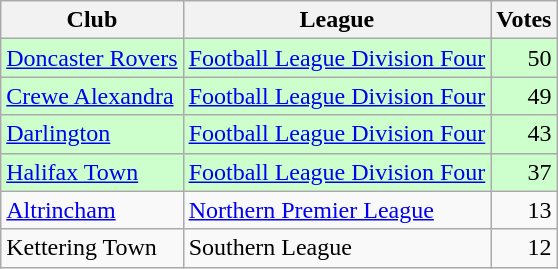<table class=wikitable style=text-align:left>
<tr>
<th>Club</th>
<th>League</th>
<th>Votes</th>
</tr>
<tr bgcolor=ccffcc>
<td><a href='#'>Doncaster Rovers</a></td>
<td><a href='#'>Football League Division Four</a></td>
<td align=right>50</td>
</tr>
<tr bgcolor=ccffcc>
<td><a href='#'>Crewe Alexandra</a></td>
<td><a href='#'>Football League Division Four</a></td>
<td align=right>49</td>
</tr>
<tr bgcolor=ccffcc>
<td><a href='#'>Darlington</a></td>
<td><a href='#'>Football League Division Four</a></td>
<td align=right>43</td>
</tr>
<tr bgcolor=ccffcc>
<td><a href='#'>Halifax Town</a></td>
<td><a href='#'>Football League Division Four</a></td>
<td align=right>37</td>
</tr>
<tr>
<td><a href='#'>Altrincham</a></td>
<td><a href='#'>Northern Premier League</a></td>
<td align=right>13</td>
</tr>
<tr>
<td>Kettering Town</td>
<td>Southern League</td>
<td align=right>12</td>
</tr>
</table>
